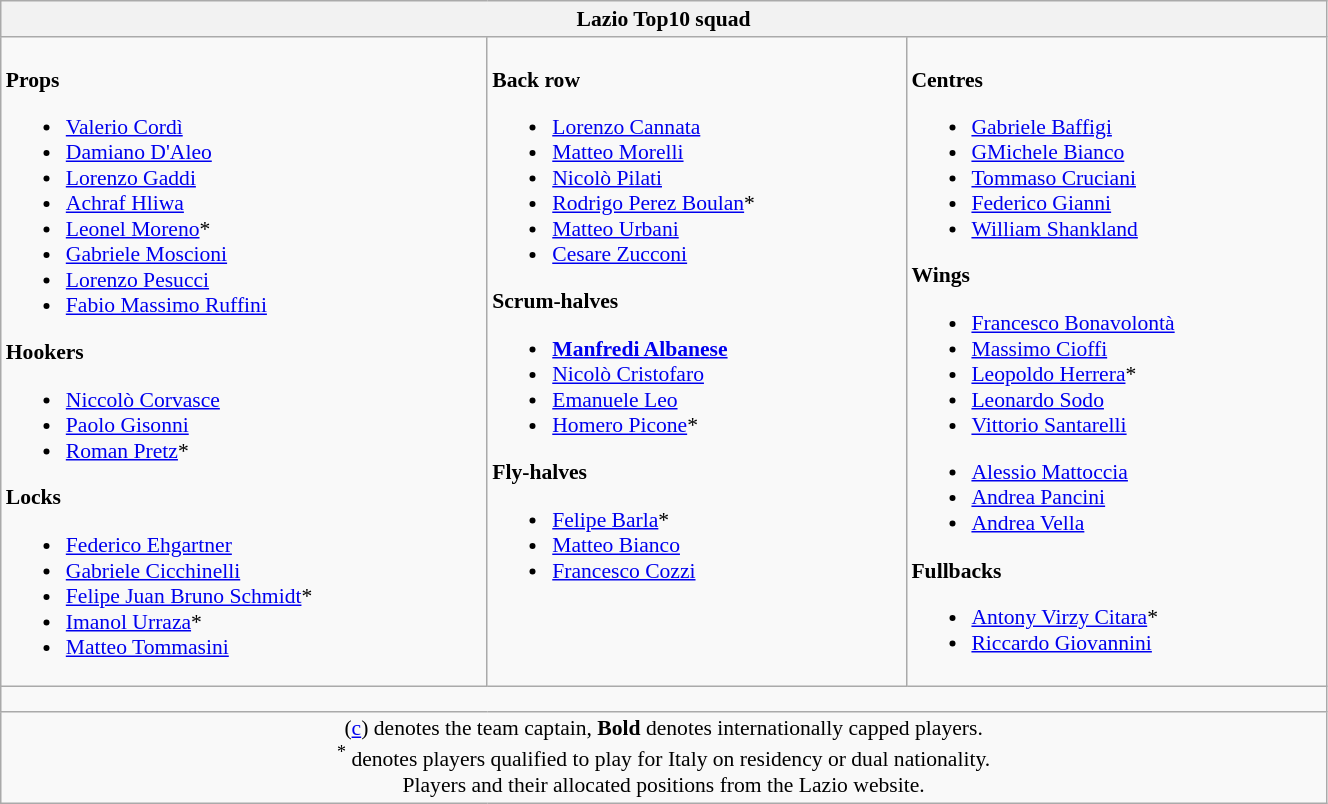<table class="wikitable" style="text-align:left; font-size:90%; width:70%">
<tr>
<th colspan="100%">Lazio Top10 squad</th>
</tr>
<tr valign="top">
<td><br><strong>Props</strong><ul><li> <a href='#'>Valerio Cordì</a></li><li> <a href='#'>Damiano D'Aleo</a></li><li> <a href='#'>Lorenzo Gaddi</a></li><li> <a href='#'>Achraf Hliwa</a></li><li> <a href='#'>Leonel Moreno</a>*</li><li> <a href='#'>Gabriele Moscioni</a></li><li> <a href='#'>Lorenzo Pesucci</a></li><li> <a href='#'>Fabio Massimo Ruffini</a></li></ul><strong>Hookers</strong><ul><li> <a href='#'>Niccolò Corvasce</a></li><li> <a href='#'>Paolo Gisonni</a></li><li> <a href='#'>Roman Pretz</a>*</li></ul><strong>Locks</strong><ul><li> <a href='#'>Federico Ehgartner</a></li><li> <a href='#'>Gabriele Cicchinelli</a></li><li> <a href='#'>Felipe Juan Bruno Schmidt</a>*</li><li> <a href='#'>Imanol Urraza</a>*</li><li> <a href='#'>Matteo Tommasini</a></li></ul></td>
<td><br><strong>Back row</strong><ul><li> <a href='#'>Lorenzo Cannata</a></li><li> <a href='#'>Matteo Morelli</a></li><li> <a href='#'>Nicolò Pilati</a></li><li> <a href='#'>Rodrigo Perez Boulan</a>*</li><li> <a href='#'>Matteo Urbani</a></li><li> <a href='#'>Cesare Zucconi</a></li></ul><strong>Scrum-halves</strong><ul><li> <strong><a href='#'>Manfredi Albanese</a></strong></li><li> <a href='#'>Nicolò Cristofaro</a></li><li> <a href='#'>Emanuele Leo</a></li><li> <a href='#'>Homero Picone</a>*</li></ul><strong>Fly-halves</strong><ul><li> <a href='#'>Felipe Barla</a>*</li><li> <a href='#'>Matteo Bianco</a></li><li> <a href='#'>Francesco Cozzi</a></li></ul></td>
<td><br><strong>Centres</strong><ul><li> <a href='#'>Gabriele Baffigi</a></li><li> <a href='#'>GMichele Bianco</a></li><li> <a href='#'>Tommaso Cruciani</a></li><li> <a href='#'>Federico Gianni</a></li><li> <a href='#'>William Shankland</a></li></ul><strong>Wings</strong><ul><li> <a href='#'>Francesco Bonavolontà</a></li><li> <a href='#'>Massimo Cioffi</a></li><li> <a href='#'>Leopoldo Herrera</a>*</li><li> <a href='#'>Leonardo Sodo</a></li><li> <a href='#'>Vittorio Santarelli</a></li></ul><ul><li> <a href='#'>Alessio Mattoccia</a></li><li> <a href='#'>Andrea Pancini</a></li><li> <a href='#'>Andrea Vella</a></li></ul><strong>Fullbacks</strong><ul><li> <a href='#'>Antony Virzy Citara</a>*</li><li> <a href='#'>Riccardo Giovannini</a></li></ul></td>
</tr>
<tr>
<td colspan="100%" style="height: 10px;"></td>
</tr>
<tr>
<td colspan="100%" style="text-align:center;">(<a href='#'>c</a>) denotes the team captain, <strong>Bold</strong> denotes internationally capped players. <br> <sup>*</sup> denotes players qualified to play for Italy on residency or dual nationality. <br> Players and their allocated positions from the Lazio website.</td>
</tr>
</table>
